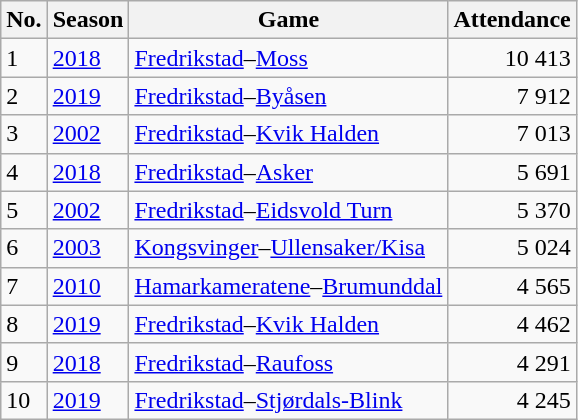<table class="wikitable">
<tr>
<th>No.</th>
<th>Season</th>
<th>Game</th>
<th>Attendance</th>
</tr>
<tr>
<td>1</td>
<td><a href='#'>2018</a></td>
<td><a href='#'>Fredrikstad</a>–<a href='#'>Moss</a></td>
<td align=right>10 413</td>
</tr>
<tr>
<td>2</td>
<td><a href='#'>2019</a></td>
<td><a href='#'>Fredrikstad</a>–<a href='#'>Byåsen</a></td>
<td align=right>7 912</td>
</tr>
<tr>
<td>3</td>
<td><a href='#'>2002</a></td>
<td><a href='#'>Fredrikstad</a>–<a href='#'>Kvik Halden</a></td>
<td align=right>7 013</td>
</tr>
<tr>
<td>4</td>
<td><a href='#'>2018</a></td>
<td><a href='#'>Fredrikstad</a>–<a href='#'>Asker</a></td>
<td align=right>5 691</td>
</tr>
<tr>
<td>5</td>
<td><a href='#'>2002</a></td>
<td><a href='#'>Fredrikstad</a>–<a href='#'>Eidsvold Turn</a></td>
<td align=right>5 370</td>
</tr>
<tr>
<td>6</td>
<td><a href='#'>2003</a></td>
<td><a href='#'>Kongsvinger</a>–<a href='#'>Ullensaker/Kisa</a></td>
<td align=right>5 024</td>
</tr>
<tr>
<td>7</td>
<td><a href='#'>2010</a></td>
<td><a href='#'>Hamarkameratene</a>–<a href='#'>Brumunddal</a></td>
<td align=right>4 565</td>
</tr>
<tr>
<td>8</td>
<td><a href='#'>2019</a></td>
<td><a href='#'>Fredrikstad</a>–<a href='#'>Kvik Halden</a></td>
<td align=right>4 462</td>
</tr>
<tr>
<td>9</td>
<td><a href='#'>2018</a></td>
<td><a href='#'>Fredrikstad</a>–<a href='#'>Raufoss</a></td>
<td align=right>4 291</td>
</tr>
<tr>
<td>10</td>
<td><a href='#'>2019</a></td>
<td><a href='#'>Fredrikstad</a>–<a href='#'>Stjørdals-Blink</a></td>
<td align=right>4 245</td>
</tr>
</table>
